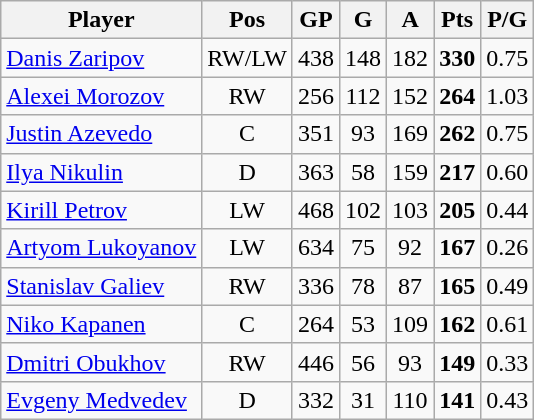<table class="wikitable">
<tr>
<th>Player</th>
<th>Pos</th>
<th>GP</th>
<th>G</th>
<th>A</th>
<th>Pts</th>
<th>P/G</th>
</tr>
<tr style="text-align:center;">
<td style="text-align:left;"> <a href='#'>Danis Zaripov</a></td>
<td>RW/LW</td>
<td>438</td>
<td>148</td>
<td>182</td>
<td><strong>330</strong></td>
<td>0.75</td>
</tr>
<tr style="text-align:center;">
<td style="text-align:left;"> <a href='#'>Alexei Morozov</a></td>
<td>RW</td>
<td>256</td>
<td>112</td>
<td>152</td>
<td><strong>264</strong></td>
<td>1.03</td>
</tr>
<tr style="text-align:center;">
<td style="text-align:left;"> <a href='#'>Justin Azevedo</a></td>
<td>C</td>
<td>351</td>
<td>93</td>
<td>169</td>
<td><strong>262</strong></td>
<td>0.75</td>
</tr>
<tr style="text-align:center;">
<td style="text-align:left;"> <a href='#'>Ilya Nikulin</a></td>
<td>D</td>
<td>363</td>
<td>58</td>
<td>159</td>
<td><strong>217</strong></td>
<td>0.60</td>
</tr>
<tr style="text-align:center;">
<td style="text-align:left;"> <a href='#'>Kirill Petrov</a></td>
<td>LW</td>
<td>468</td>
<td>102</td>
<td>103</td>
<td><strong>205</strong></td>
<td>0.44</td>
</tr>
<tr style="text-align:center;">
<td style="text-align:left;"> <a href='#'>Artyom Lukoyanov</a></td>
<td>LW</td>
<td>634</td>
<td>75</td>
<td>92</td>
<td><strong>167</strong></td>
<td>0.26</td>
</tr>
<tr style="text-align:center;">
<td style="text-align:left;"> <a href='#'>Stanislav Galiev</a></td>
<td>RW</td>
<td>336</td>
<td>78</td>
<td>87</td>
<td><strong>165</strong></td>
<td>0.49</td>
</tr>
<tr style="text-align:center;">
<td style="text-align:left;"> <a href='#'>Niko Kapanen</a></td>
<td>C</td>
<td>264</td>
<td>53</td>
<td>109</td>
<td><strong>162</strong></td>
<td>0.61</td>
</tr>
<tr style="text-align:center;">
<td style="text-align:left;"> <a href='#'>Dmitri Obukhov</a></td>
<td>RW</td>
<td>446</td>
<td>56</td>
<td>93</td>
<td><strong>149</strong></td>
<td>0.33</td>
</tr>
<tr style="text-align:center;">
<td style="text-align:left;"> <a href='#'>Evgeny Medvedev</a></td>
<td>D</td>
<td>332</td>
<td>31</td>
<td>110</td>
<td><strong>141</strong></td>
<td>0.43</td>
</tr>
</table>
